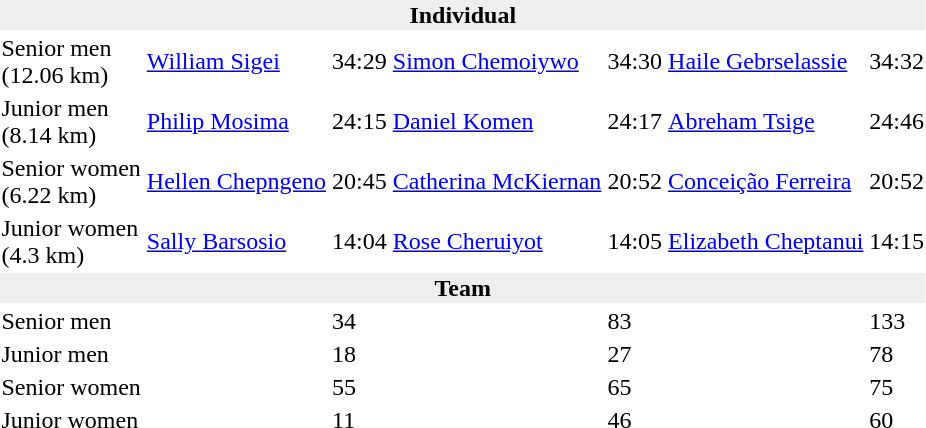<table>
<tr>
<td colspan=7 bgcolor=#eeeeee style=text-align:center;><strong>Individual</strong></td>
</tr>
<tr>
<td>Senior men<br>(12.06 km)</td>
<td><a href='#'>William Sigei</a><br></td>
<td>34:29</td>
<td><a href='#'>Simon Chemoiywo</a><br></td>
<td>34:30</td>
<td><a href='#'>Haile Gebrselassie</a><br></td>
<td>34:32</td>
</tr>
<tr>
<td>Junior men<br>(8.14 km)</td>
<td><a href='#'>Philip Mosima</a><br></td>
<td>24:15</td>
<td><a href='#'>Daniel Komen</a><br></td>
<td>24:17</td>
<td><a href='#'>Abreham Tsige</a><br></td>
<td>24:46</td>
</tr>
<tr>
<td>Senior women<br>(6.22 km)</td>
<td><a href='#'>Hellen Chepngeno</a><br></td>
<td>20:45</td>
<td><a href='#'>Catherina McKiernan</a><br></td>
<td>20:52</td>
<td><a href='#'>Conceição Ferreira</a><br></td>
<td>20:52</td>
</tr>
<tr>
<td>Junior women<br>(4.3 km)</td>
<td><a href='#'>Sally Barsosio</a><br></td>
<td>14:04</td>
<td><a href='#'>Rose Cheruiyot</a><br></td>
<td>14:05</td>
<td><a href='#'>Elizabeth Cheptanui</a><br></td>
<td>14:15</td>
</tr>
<tr>
<td colspan=7 bgcolor=#eeeeee style=text-align:center;><strong>Team</strong></td>
</tr>
<tr>
<td>Senior men</td>
<td></td>
<td>34</td>
<td></td>
<td>83</td>
<td></td>
<td>133</td>
</tr>
<tr>
<td>Junior men</td>
<td></td>
<td>18</td>
<td></td>
<td>27</td>
<td></td>
<td>78</td>
</tr>
<tr>
<td>Senior women</td>
<td></td>
<td>55</td>
<td></td>
<td>65</td>
<td></td>
<td>75</td>
</tr>
<tr>
<td>Junior women</td>
<td></td>
<td>11</td>
<td></td>
<td>46</td>
<td></td>
<td>60</td>
</tr>
</table>
